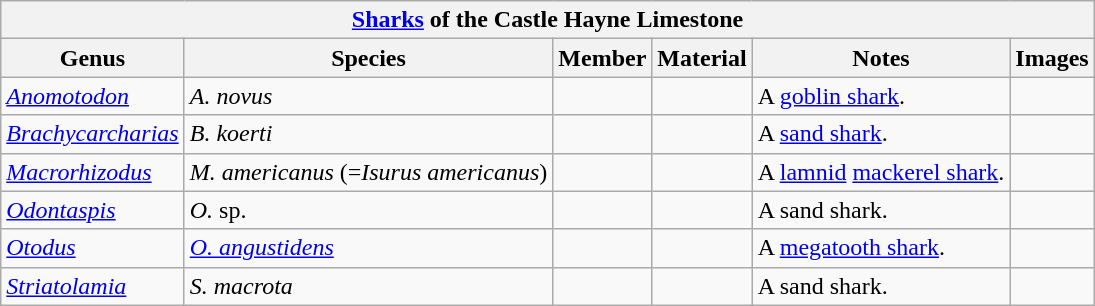<table class="wikitable">
<tr>
<th colspan="6"><a href='#'>Sharks</a> of the Castle Hayne Limestone</th>
</tr>
<tr>
<th>Genus</th>
<th>Species</th>
<th>Member</th>
<th>Material</th>
<th>Notes</th>
<th>Images</th>
</tr>
<tr>
<td><em><a href='#'>Anomotodon</a></em></td>
<td><em>A. novus</em></td>
<td></td>
<td></td>
<td>A <a href='#'>goblin shark</a>.</td>
<td></td>
</tr>
<tr>
<td><em><a href='#'>Brachycarcharias</a></em></td>
<td><em>B. koerti</em></td>
<td></td>
<td></td>
<td>A <a href='#'>sand shark</a>.</td>
<td></td>
</tr>
<tr>
<td><em><a href='#'>Macrorhizodus</a></em></td>
<td><em>M. americanus</em> (=<em>Isurus americanus</em>)</td>
<td></td>
<td></td>
<td>A <a href='#'>lamnid</a> <a href='#'>mackerel shark</a>.</td>
<td></td>
</tr>
<tr>
<td><em><a href='#'>Odontaspis</a></em></td>
<td><em>O.</em> sp.</td>
<td></td>
<td></td>
<td>A sand shark.</td>
<td></td>
</tr>
<tr>
<td><em><a href='#'>Otodus</a></em></td>
<td><em><a href='#'>O. angustidens</a></em></td>
<td></td>
<td></td>
<td>A <a href='#'>megatooth shark</a>.</td>
<td></td>
</tr>
<tr>
<td><em><a href='#'>Striatolamia</a></em></td>
<td><em>S. macrota</em></td>
<td></td>
<td></td>
<td>A sand shark.</td>
<td></td>
</tr>
</table>
